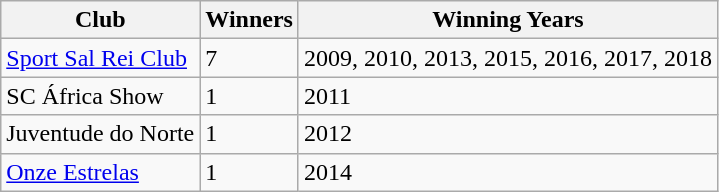<table class="wikitable">
<tr>
<th>Club</th>
<th>Winners</th>
<th>Winning Years</th>
</tr>
<tr>
<td><a href='#'>Sport Sal Rei Club</a></td>
<td>7</td>
<td>2009, 2010, 2013, 2015, 2016, 2017, 2018</td>
</tr>
<tr>
<td>SC África Show</td>
<td>1</td>
<td>2011</td>
</tr>
<tr>
<td>Juventude do Norte</td>
<td>1</td>
<td>2012</td>
</tr>
<tr>
<td><a href='#'>Onze Estrelas</a></td>
<td>1</td>
<td>2014</td>
</tr>
</table>
